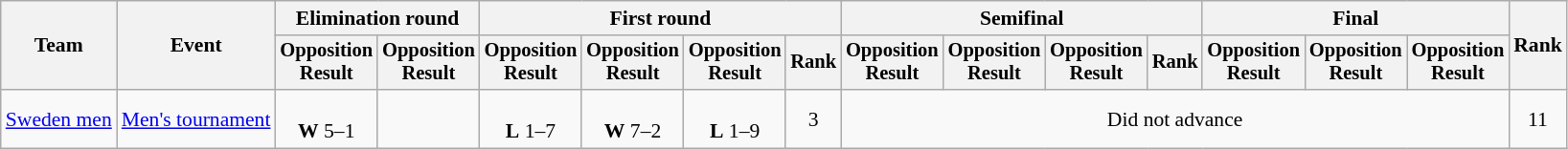<table class=wikitable style=font-size:90%;text-align:center>
<tr>
<th rowspan=2>Team</th>
<th rowspan=2>Event</th>
<th colspan=2>Elimination round</th>
<th colspan=4>First round</th>
<th colspan=4>Semifinal</th>
<th colspan=3>Final</th>
<th rowspan=2>Rank</th>
</tr>
<tr style=font-size:95%>
<th>Opposition<br>Result</th>
<th>Opposition<br>Result</th>
<th>Opposition<br>Result</th>
<th>Opposition<br>Result</th>
<th>Opposition<br>Result</th>
<th>Rank</th>
<th>Opposition<br>Result</th>
<th>Opposition<br>Result</th>
<th>Opposition<br>Result</th>
<th>Rank</th>
<th>Opposition<br>Result</th>
<th>Opposition<br>Result</th>
<th>Opposition<br>Result</th>
</tr>
<tr>
<td align=left><a href='#'>Sweden men</a></td>
<td align=left><a href='#'>Men's tournament</a></td>
<td><br><strong>W</strong> 5–1</td>
<td></td>
<td><br><strong>L</strong> 1–7</td>
<td><br><strong>W</strong> 7–2</td>
<td><br><strong>L</strong> 1–9</td>
<td>3</td>
<td colspan=7>Did not advance</td>
<td>11</td>
</tr>
</table>
